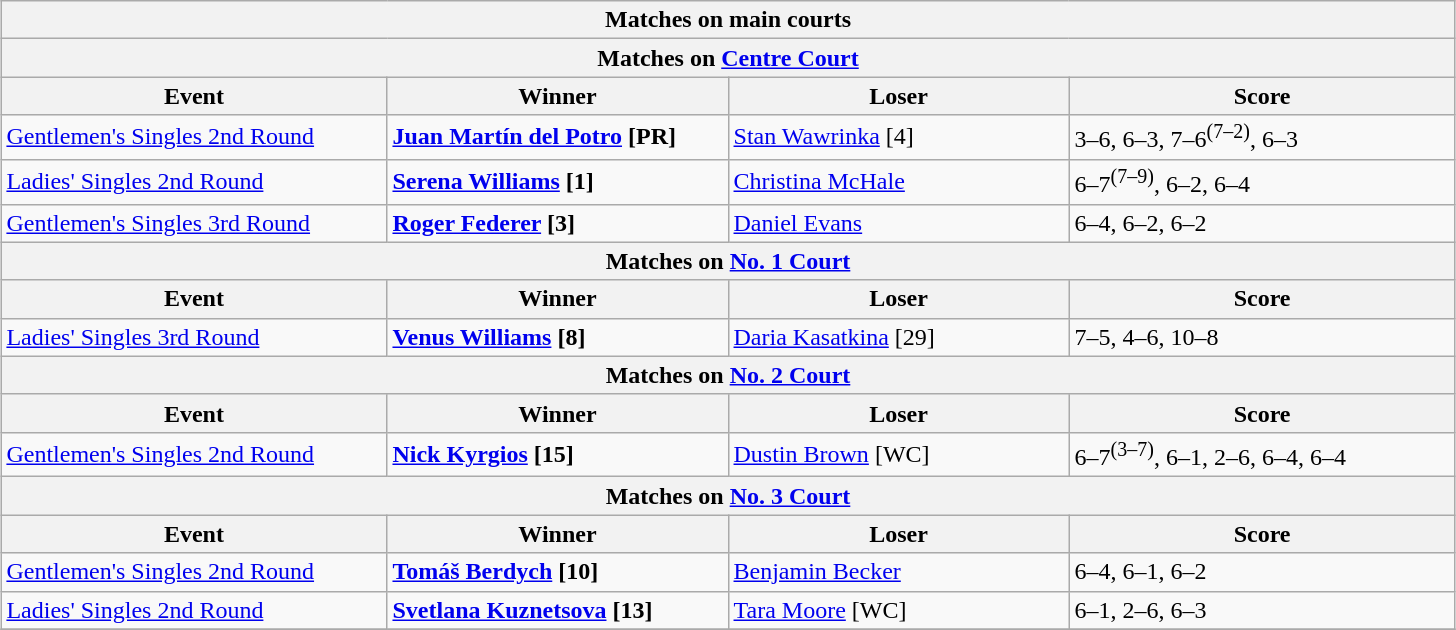<table class="wikitable collapsible uncollapsed" style="margin:auto;">
<tr>
<th colspan="4" style="white-space:nowrap;">Matches on main courts</th>
</tr>
<tr>
<th colspan="4">Matches on <a href='#'>Centre Court</a></th>
</tr>
<tr>
<th width=250>Event</th>
<th width=220>Winner</th>
<th width=220>Loser</th>
<th width=250>Score</th>
</tr>
<tr>
<td><a href='#'>Gentlemen's Singles 2nd Round</a></td>
<td> <strong><a href='#'>Juan Martín del Potro</a> [PR]</strong></td>
<td> <a href='#'>Stan Wawrinka</a> [4]</td>
<td>3–6, 6–3, 7–6<sup>(7–2)</sup>, 6–3</td>
</tr>
<tr>
<td><a href='#'>Ladies' Singles 2nd Round</a></td>
<td> <strong><a href='#'>Serena Williams</a> [1]</strong></td>
<td> <a href='#'>Christina McHale</a></td>
<td>6–7<sup>(7–9)</sup>, 6–2, 6–4</td>
</tr>
<tr>
<td><a href='#'>Gentlemen's Singles 3rd Round</a></td>
<td> <strong><a href='#'>Roger Federer</a> [3]</strong></td>
<td> <a href='#'>Daniel Evans</a></td>
<td>6–4, 6–2, 6–2</td>
</tr>
<tr>
<th colspan="4">Matches on <a href='#'>No. 1 Court</a></th>
</tr>
<tr>
<th width=220>Event</th>
<th width=220>Winner</th>
<th width=220>Loser</th>
<th width=250>Score</th>
</tr>
<tr>
<td><a href='#'>Ladies' Singles 3rd Round</a></td>
<td> <strong><a href='#'>Venus Williams</a> [8]</strong></td>
<td> <a href='#'>Daria Kasatkina</a> [29]</td>
<td>7–5, 4–6, 10–8</td>
</tr>
<tr>
<th colspan="4">Matches on <a href='#'>No. 2 Court</a></th>
</tr>
<tr>
<th width=220>Event</th>
<th width=220>Winner</th>
<th width=220>Loser</th>
<th width=250>Score</th>
</tr>
<tr>
<td><a href='#'>Gentlemen's Singles 2nd Round</a></td>
<td> <strong><a href='#'>Nick Kyrgios</a> [15]</strong></td>
<td> <a href='#'>Dustin Brown</a> [WC]</td>
<td>6–7<sup>(3–7)</sup>, 6–1, 2–6, 6–4, 6–4</td>
</tr>
<tr>
<th colspan="4">Matches on <a href='#'>No. 3 Court</a></th>
</tr>
<tr>
<th width=220>Event</th>
<th width=220>Winner</th>
<th width=220>Loser</th>
<th width=250>Score</th>
</tr>
<tr>
<td><a href='#'>Gentlemen's Singles 2nd Round</a></td>
<td> <strong><a href='#'>Tomáš Berdych</a> [10]</strong></td>
<td> <a href='#'>Benjamin Becker</a></td>
<td>6–4, 6–1, 6–2</td>
</tr>
<tr>
<td><a href='#'>Ladies' Singles 2nd Round</a></td>
<td> <strong><a href='#'>Svetlana Kuznetsova</a> [13]</strong></td>
<td> <a href='#'>Tara Moore</a> [WC]</td>
<td>6–1, 2–6, 6–3</td>
</tr>
<tr>
</tr>
</table>
